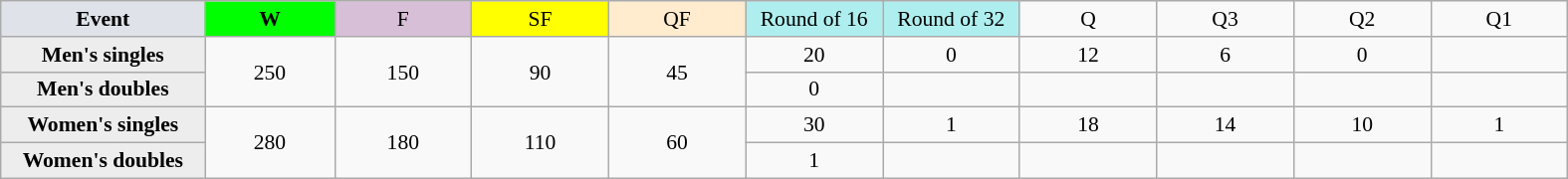<table class=wikitable style=font-size:90%;text-align:center>
<tr>
<td style="width:130px; background:#dfe2e9;"><strong>Event</strong></td>
<td style="width:80px; background:lime;"><strong>W</strong></td>
<td style="width:85px; background:thistle;">F</td>
<td style="width:85px; background:#ff0;">SF</td>
<td style="width:85px; background:#ffebcd;">QF</td>
<td style="width:85px; background:#afeeee;">Round of 16</td>
<td style="width:85px; background:#afeeee;">Round of 32</td>
<td width=85>Q</td>
<td width=85>Q3</td>
<td width=85>Q2</td>
<td width=85>Q1</td>
</tr>
<tr>
<th style="background:#ededed;">Men's singles</th>
<td rowspan=2>250</td>
<td rowspan=2>150</td>
<td rowspan=2>90</td>
<td rowspan=2>45</td>
<td>20</td>
<td>0</td>
<td>12</td>
<td>6</td>
<td>0</td>
<td></td>
</tr>
<tr>
<th style="background:#ededed;">Men's doubles</th>
<td>0</td>
<td></td>
<td></td>
<td></td>
<td></td>
<td></td>
</tr>
<tr>
<th style="background:#ededed;">Women's singles</th>
<td rowspan=2>280</td>
<td rowspan=2>180</td>
<td rowspan=2>110</td>
<td rowspan=2>60</td>
<td>30</td>
<td>1</td>
<td>18</td>
<td>14</td>
<td>10</td>
<td>1</td>
</tr>
<tr>
<th style="background:#ededed;">Women's doubles</th>
<td>1</td>
<td></td>
<td></td>
<td></td>
<td></td>
<td></td>
</tr>
</table>
